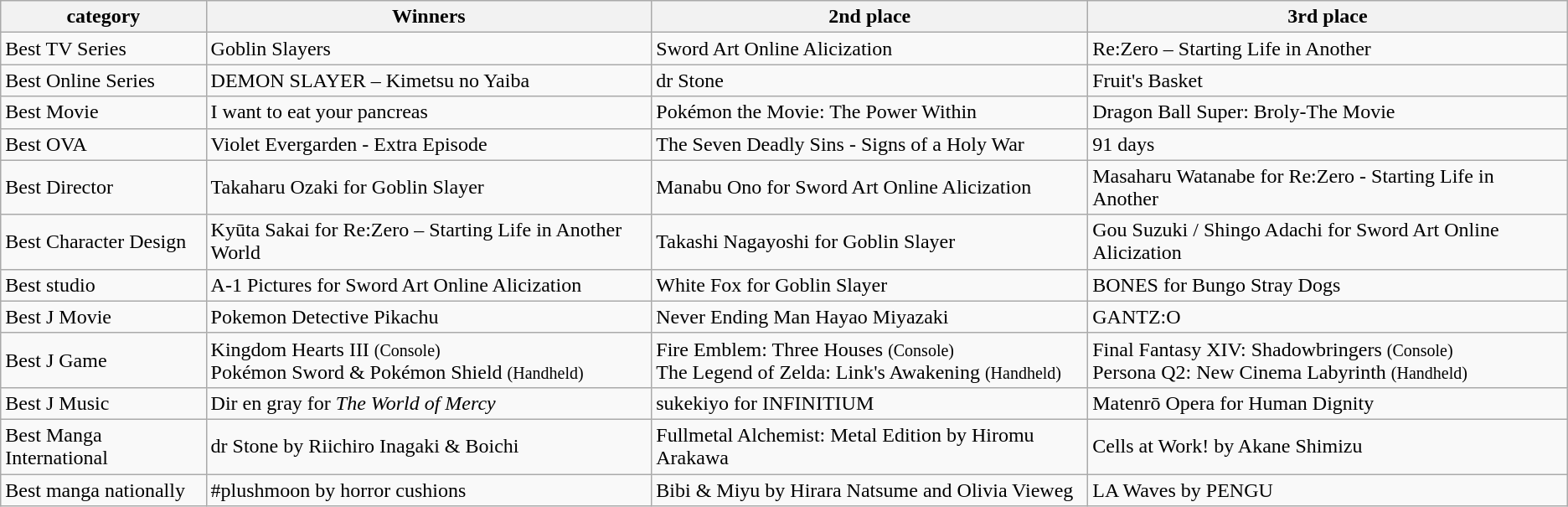<table class="wikitable">
<tr>
<th>category</th>
<th>Winners</th>
<th>2nd place </th>
<th>3rd place </th>
</tr>
<tr>
<td>Best TV Series</td>
<td>Goblin Slayers</td>
<td>Sword Art Online Alicization</td>
<td>Re:Zero – Starting Life in Another</td>
</tr>
<tr>
<td>Best Online Series</td>
<td>DEMON SLAYER – Kimetsu no Yaiba</td>
<td>dr Stone</td>
<td>Fruit's Basket</td>
</tr>
<tr>
<td>Best Movie</td>
<td>I want to eat your pancreas</td>
<td>Pokémon the Movie: The Power Within</td>
<td>Dragon Ball Super: Broly-The Movie</td>
</tr>
<tr>
<td>Best OVA</td>
<td>Violet Evergarden - Extra Episode</td>
<td>The Seven Deadly Sins - Signs of a Holy War</td>
<td>91 days</td>
</tr>
<tr>
<td>Best Director</td>
<td>Takaharu Ozaki for Goblin Slayer</td>
<td>Manabu Ono for Sword Art Online Alicization</td>
<td>Masaharu Watanabe for Re:Zero - Starting Life in Another</td>
</tr>
<tr>
<td>Best Character Design</td>
<td>Kyūta Sakai for Re:Zero – Starting Life in Another World</td>
<td>Takashi Nagayoshi for Goblin Slayer</td>
<td>Gou Suzuki / Shingo Adachi for Sword Art Online Alicization</td>
</tr>
<tr>
<td>Best studio</td>
<td>A-1 Pictures for Sword Art Online Alicization</td>
<td>White Fox for Goblin Slayer</td>
<td>BONES for Bungo Stray Dogs</td>
</tr>
<tr>
<td>Best J Movie</td>
<td>Pokemon Detective Pikachu</td>
<td>Never Ending Man Hayao Miyazaki</td>
<td>GANTZ:O</td>
</tr>
<tr>
<td>Best J Game</td>
<td>Kingdom Hearts III <small>(Console)</small><br>Pokémon Sword & Pokémon Shield <small>(Handheld)</small></td>
<td>Fire Emblem: Three Houses <small>(Console)</small><br>The Legend of Zelda: Link's Awakening <small>(Handheld)</small></td>
<td>Final Fantasy XIV: Shadowbringers <small>(Console)</small><br>Persona Q2: New Cinema Labyrinth <small>(Handheld)</small></td>
</tr>
<tr>
<td>Best J Music</td>
<td>Dir en gray for <em>The World of Mercy</em></td>
<td>sukekiyo for INFINITIUM</td>
<td>Matenrō Opera for Human Dignity</td>
</tr>
<tr>
<td>Best Manga International</td>
<td>dr Stone by Riichiro Inagaki & Boichi</td>
<td>Fullmetal Alchemist: Metal Edition by Hiromu Arakawa</td>
<td>Cells at Work! by Akane Shimizu</td>
</tr>
<tr>
<td>Best manga nationally</td>
<td>#plushmoon by horror cushions</td>
<td>Bibi & Miyu by Hirara Natsume and Olivia Vieweg</td>
<td>LA Waves by PENGU</td>
</tr>
</table>
